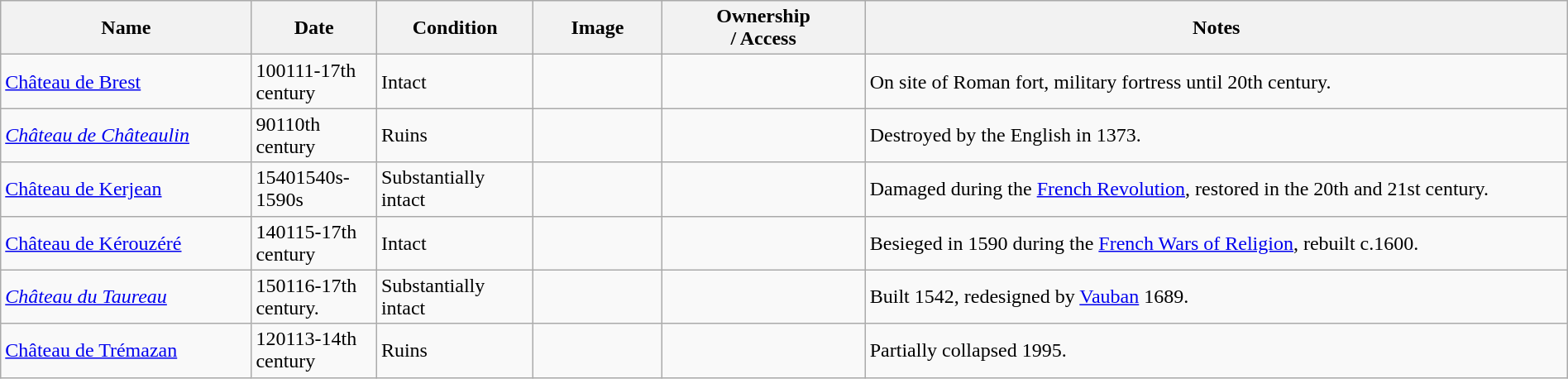<table class="wikitable sortable" width="100%">
<tr>
<th width="16%">Name<br></th>
<th width="8%">Date<br></th>
<th width="10%">Condition<br></th>
<th class="unsortable" width="96px">Image</th>
<th width="13%">Ownership<br>/ Access</th>
<th class="unsortable">Notes</th>
</tr>
<tr>
<td><a href='#'>Château de Brest</a></td>
<td><span>1001</span>11-17th century</td>
<td>Intact</td>
<td></td>
<td></td>
<td>On site of Roman fort, military fortress until 20th century.</td>
</tr>
<tr>
<td><em><a href='#'>Château de Châteaulin</a></em></td>
<td><span>901</span>10th century</td>
<td>Ruins</td>
<td></td>
<td></td>
<td>Destroyed by the English in 1373.</td>
</tr>
<tr>
<td><a href='#'>Château de Kerjean</a></td>
<td><span>1540</span>1540s-1590s</td>
<td>Substantially intact</td>
<td></td>
<td></td>
<td>Damaged during the <a href='#'>French Revolution</a>, restored in the 20th and 21st century.</td>
</tr>
<tr>
<td><a href='#'>Château de Kérouzéré</a></td>
<td><span>1401</span>15-17th century</td>
<td>Intact</td>
<td></td>
<td></td>
<td>Besieged in 1590 during the <a href='#'>French Wars of Religion</a>, rebuilt c.1600.</td>
</tr>
<tr>
<td><em><a href='#'>Château du Taureau</a></em></td>
<td><span>1501</span>16-17th century.</td>
<td>Substantially intact</td>
<td></td>
<td></td>
<td>Built 1542, redesigned by <a href='#'>Vauban</a> 1689.</td>
</tr>
<tr>
<td><a href='#'>Château de Trémazan</a></td>
<td><span>1201</span>13-14th century</td>
<td>Ruins</td>
<td></td>
<td></td>
<td>Partially collapsed 1995.</td>
</tr>
</table>
